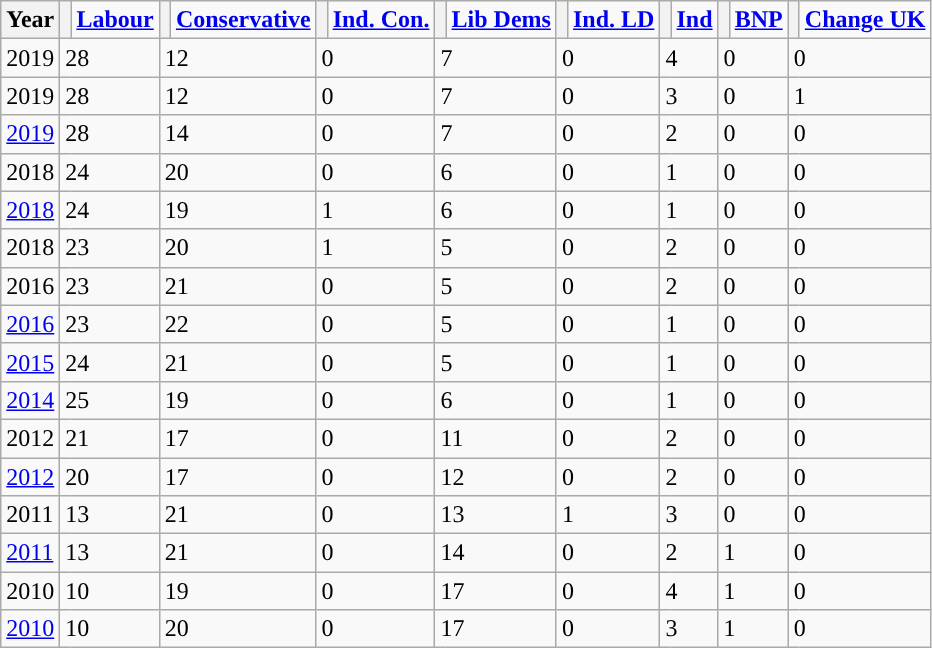<table class="wikitable">
<tr>
<th>Year</th>
<th style="background-color: "></th>
<td><strong><a href='#'>Labour</a></strong></td>
<th style="background-color: "></th>
<td><strong><a href='#'>Conservative</a></strong></td>
<th style="background-color: "></th>
<td><strong><a href='#'>Ind. Con.</a></strong></td>
<th style="background-color: "></th>
<td><strong><a href='#'>Lib Dems</a></strong></td>
<th style="background-color: "></th>
<td><strong><a href='#'>Ind. LD</a></strong></td>
<th style="background-color: "></th>
<td><strong><a href='#'>Ind</a></strong></td>
<th style="background-color: "></th>
<td><strong><a href='#'>BNP</a></strong></td>
<th style="background-color: "></th>
<td><strong><a href='#'>Change UK</a></strong></td>
</tr>
<tr>
<td>2019</td>
<td colspan=2>28</td>
<td colspan=2>12</td>
<td colspan=2>0</td>
<td colspan=2>7</td>
<td colspan=2>0</td>
<td colspan=2>4</td>
<td colspan=2>0</td>
<td colspan=2>0</td>
</tr>
<tr>
<td>2019</td>
<td colspan=2>28</td>
<td colspan=2>12</td>
<td colspan=2>0</td>
<td colspan=2>7</td>
<td colspan=2>0</td>
<td colspan=2>3</td>
<td colspan=2>0</td>
<td colspan=2>1</td>
</tr>
<tr>
<td><a href='#'>2019</a></td>
<td colspan=2>28</td>
<td colspan=2>14</td>
<td colspan=2>0</td>
<td colspan=2>7</td>
<td colspan=2>0</td>
<td colspan=2>2</td>
<td colspan=2>0</td>
<td colspan=2>0</td>
</tr>
<tr>
<td>2018</td>
<td colspan=2>24</td>
<td colspan=2>20</td>
<td colspan=2>0</td>
<td colspan=2>6</td>
<td colspan=2>0</td>
<td colspan=2>1</td>
<td colspan=2>0</td>
<td colspan=2>0</td>
</tr>
<tr>
<td><a href='#'>2018</a></td>
<td colspan=2>24</td>
<td colspan=2>19</td>
<td colspan=2>1</td>
<td colspan=2>6</td>
<td colspan=2>0</td>
<td colspan=2>1</td>
<td colspan=2>0</td>
<td colspan=2>0</td>
</tr>
<tr>
<td>2018</td>
<td colspan=2>23</td>
<td colspan=2>20</td>
<td colspan=2>1</td>
<td colspan=2>5</td>
<td colspan=2>0</td>
<td colspan=2>2</td>
<td colspan=2>0</td>
<td colspan=2>0</td>
</tr>
<tr>
<td>2016</td>
<td colspan=2>23</td>
<td colspan=2>21</td>
<td colspan=2>0</td>
<td colspan=2>5</td>
<td colspan=2>0</td>
<td colspan=2>2</td>
<td colspan=2>0</td>
<td colspan=2>0</td>
</tr>
<tr>
<td><a href='#'>2016</a></td>
<td colspan=2>23</td>
<td colspan=2>22</td>
<td colspan=2>0</td>
<td colspan=2>5</td>
<td colspan=2>0</td>
<td colspan=2>1</td>
<td colspan=2>0</td>
<td colspan=2>0</td>
</tr>
<tr>
<td><a href='#'>2015</a></td>
<td colspan=2>24</td>
<td colspan=2>21</td>
<td colspan=2>0</td>
<td colspan=2>5</td>
<td colspan=2>0</td>
<td colspan=2>1</td>
<td colspan=2>0</td>
<td colspan=2>0</td>
</tr>
<tr>
<td><a href='#'>2014</a></td>
<td colspan=2>25</td>
<td colspan=2>19</td>
<td colspan=2>0</td>
<td colspan=2>6</td>
<td colspan=2>0</td>
<td colspan=2>1</td>
<td colspan=2>0</td>
<td colspan=2>0</td>
</tr>
<tr>
<td>2012</td>
<td colspan=2>21</td>
<td colspan=2>17</td>
<td colspan=2>0</td>
<td colspan=2>11</td>
<td colspan=2>0</td>
<td colspan=2>2</td>
<td colspan=2>0</td>
<td colspan=2>0</td>
</tr>
<tr>
<td><a href='#'>2012</a></td>
<td colspan=2>20</td>
<td colspan=2>17</td>
<td colspan=2>0</td>
<td colspan=2>12</td>
<td colspan=2>0</td>
<td colspan=2>2</td>
<td colspan=2>0</td>
<td colspan=2>0</td>
</tr>
<tr>
<td>2011</td>
<td colspan=2>13</td>
<td colspan=2>21</td>
<td colspan=2>0</td>
<td colspan=2>13</td>
<td colspan=2>1</td>
<td colspan=2>3</td>
<td colspan=2>0</td>
<td colspan=2>0</td>
</tr>
<tr>
<td><a href='#'>2011</a></td>
<td colspan=2>13</td>
<td colspan=2>21</td>
<td colspan=2>0</td>
<td colspan=2>14</td>
<td colspan=2>0</td>
<td colspan=2>2</td>
<td colspan=2>1</td>
<td colspan=2>0</td>
</tr>
<tr>
<td>2010</td>
<td colspan=2>10</td>
<td colspan=2>19</td>
<td colspan=2>0</td>
<td colspan=2>17</td>
<td colspan=2>0</td>
<td colspan=2>4</td>
<td colspan=2>1</td>
<td colspan=2>0</td>
</tr>
<tr>
<td><a href='#'>2010</a></td>
<td colspan=2>10</td>
<td colspan=2>20</td>
<td colspan=2>0</td>
<td colspan=2>17</td>
<td colspan=2>0</td>
<td colspan=2>3</td>
<td colspan=2>1</td>
<td colspan=2>0</td>
</tr>
</table>
